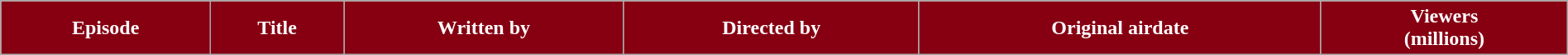<table class="wikitable plainrowheaders" style="width:100%;">
<tr style="color:#fff;">
<th style="background:#860012;">Episode</th>
<th style="background:#860012;">Title</th>
<th style="background:#860012;">Written by</th>
<th style="background:#860012;">Directed by</th>
<th style="background:#860012;">Original airdate</th>
<th style="background:#860012;">Viewers<br>(millions)<br>

</th>
</tr>
</table>
